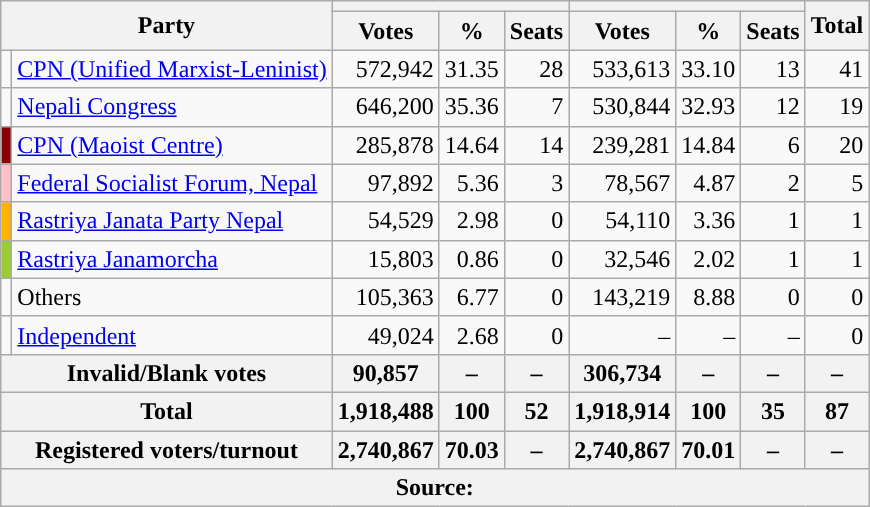<table class="wikitable" style="text-align:right">
<tr>
<th colspan="2" rowspan="2">Party</th>
<th colspan="3"></th>
<th colspan="3"></th>
<th rowspan="2">Total</th>
</tr>
<tr>
<th>Votes</th>
<th>%</th>
<th>Seats</th>
<th>Votes</th>
<th>%</th>
<th>Seats</th>
</tr>
<tr>
<td></td>
<td align="left"><a href='#'>CPN (Unified Marxist-Leninist)</a></td>
<td>572,942</td>
<td>31.35</td>
<td>28</td>
<td>533,613</td>
<td>33.10</td>
<td>13</td>
<td>41</td>
</tr>
<tr>
<td></td>
<td align="left"><a href='#'>Nepali Congress</a></td>
<td>646,200</td>
<td>35.36</td>
<td>7</td>
<td>530,844</td>
<td>32.93</td>
<td>12</td>
<td>19</td>
</tr>
<tr>
<td bgcolor="8B0000"></td>
<td align="left"><a href='#'>CPN (Maoist Centre)</a></td>
<td>285,878</td>
<td>14.64</td>
<td>14</td>
<td>239,281</td>
<td>14.84</td>
<td>6</td>
<td>20</td>
</tr>
<tr>
<td bgcolor="FFC0CB"></td>
<td align="left"><a href='#'>Federal Socialist Forum, Nepal</a></td>
<td>97,892</td>
<td>5.36</td>
<td>3</td>
<td>78,567</td>
<td>4.87</td>
<td>2</td>
<td>5</td>
</tr>
<tr>
<td bgcolor="FFb300"></td>
<td align="left"><a href='#'>Rastriya Janata Party Nepal</a></td>
<td>54,529</td>
<td>2.98</td>
<td>0</td>
<td>54,110</td>
<td>3.36</td>
<td>1</td>
<td>1</td>
</tr>
<tr>
<td bgcolor="#9ACD32"></td>
<td align="left"><a href='#'>Rastriya Janamorcha</a></td>
<td>15,803</td>
<td>0.86</td>
<td>0</td>
<td>32,546</td>
<td>2.02</td>
<td>1</td>
<td>1</td>
</tr>
<tr>
<td></td>
<td align="left">Others</td>
<td>105,363</td>
<td>6.77</td>
<td>0</td>
<td>143,219</td>
<td>8.88</td>
<td>0</td>
<td>0</td>
</tr>
<tr>
<td></td>
<td align="left"><a href='#'>Independent</a></td>
<td>49,024</td>
<td>2.68</td>
<td>0</td>
<td>–</td>
<td>–</td>
<td>–</td>
<td>0</td>
</tr>
<tr>
<th colspan="2">Invalid/Blank votes</th>
<th>90,857</th>
<th>–</th>
<th>–</th>
<th>306,734</th>
<th>–</th>
<th>–</th>
<th>–</th>
</tr>
<tr>
<th colspan="2">Total</th>
<th>1,918,488</th>
<th>100</th>
<th>52</th>
<th>1,918,914</th>
<th>100</th>
<th>35</th>
<th>87</th>
</tr>
<tr>
<th colspan="2">Registered voters/turnout</th>
<th>2,740,867</th>
<th>70.03</th>
<th>–</th>
<th>2,740,867</th>
<th>70.01</th>
<th>–</th>
<th>–</th>
</tr>
<tr>
<th colspan="9">Source: </th>
</tr>
</table>
